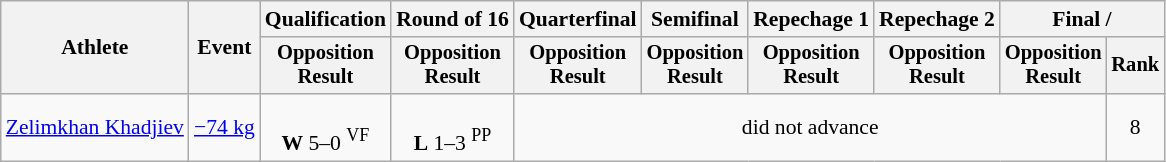<table class="wikitable" style="font-size:90%">
<tr>
<th rowspan=2>Athlete</th>
<th rowspan=2>Event</th>
<th>Qualification</th>
<th>Round of 16</th>
<th>Quarterfinal</th>
<th>Semifinal</th>
<th>Repechage 1</th>
<th>Repechage 2</th>
<th colspan=2>Final / </th>
</tr>
<tr style="font-size: 95%">
<th>Opposition<br>Result</th>
<th>Opposition<br>Result</th>
<th>Opposition<br>Result</th>
<th>Opposition<br>Result</th>
<th>Opposition<br>Result</th>
<th>Opposition<br>Result</th>
<th>Opposition<br>Result</th>
<th>Rank</th>
</tr>
<tr align=center>
<td align=left><a href='#'>Zelimkhan Khadjiev</a></td>
<td align=left><a href='#'>−74 kg</a></td>
<td><br><strong>W</strong> 5–0 <sup>VF</sup></td>
<td><br><strong>L</strong> 1–3 <sup>PP</sup></td>
<td colspan=5>did not advance</td>
<td>8</td>
</tr>
</table>
